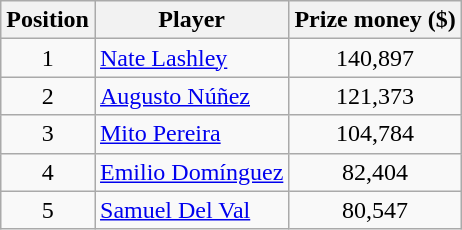<table class=wikitable>
<tr>
<th>Position</th>
<th>Player</th>
<th>Prize money ($)</th>
</tr>
<tr>
<td align=center>1</td>
<td> <a href='#'>Nate Lashley</a></td>
<td align=center>140,897</td>
</tr>
<tr>
<td align=center>2</td>
<td> <a href='#'>Augusto Núñez</a></td>
<td align=center>121,373</td>
</tr>
<tr>
<td align=center>3</td>
<td> <a href='#'>Mito Pereira</a></td>
<td align=center>104,784</td>
</tr>
<tr>
<td align=center>4</td>
<td> <a href='#'>Emilio Domínguez</a></td>
<td align=center>82,404</td>
</tr>
<tr>
<td align=center>5</td>
<td> <a href='#'>Samuel Del Val</a></td>
<td align=center>80,547</td>
</tr>
</table>
